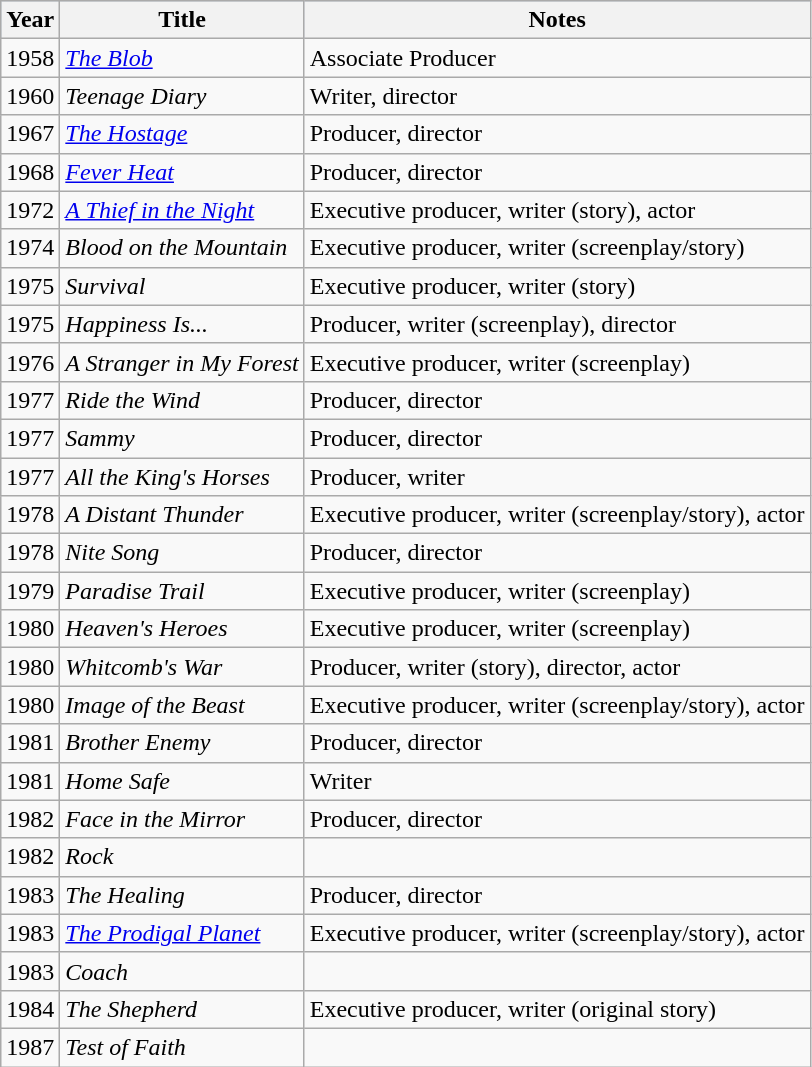<table class="wikitable">
<tr style="background:#b0c4de; text-align:center;">
<th>Year</th>
<th>Title</th>
<th>Notes</th>
</tr>
<tr>
<td>1958</td>
<td><em><a href='#'>The Blob</a></em></td>
<td>Associate Producer</td>
</tr>
<tr>
<td>1960</td>
<td><em>Teenage Diary</em></td>
<td>Writer, director</td>
</tr>
<tr>
<td>1967</td>
<td><em><a href='#'>The Hostage</a></em></td>
<td>Producer, director</td>
</tr>
<tr>
<td>1968</td>
<td><em><a href='#'>Fever Heat</a></em></td>
<td>Producer, director</td>
</tr>
<tr>
<td>1972</td>
<td><em><a href='#'>A Thief in the Night</a></em></td>
<td>Executive producer, writer (story), actor</td>
</tr>
<tr>
<td>1974</td>
<td><em>Blood on the Mountain</em></td>
<td>Executive producer, writer (screenplay/story)</td>
</tr>
<tr>
<td>1975</td>
<td><em>Survival</em></td>
<td>Executive producer, writer (story)</td>
</tr>
<tr>
<td>1975</td>
<td><em>Happiness Is...</em></td>
<td>Producer, writer (screenplay), director</td>
</tr>
<tr>
<td>1976</td>
<td><em>A Stranger in My Forest</em></td>
<td>Executive producer, writer (screenplay)</td>
</tr>
<tr>
<td>1977</td>
<td><em>Ride the Wind</em></td>
<td>Producer, director</td>
</tr>
<tr>
<td>1977</td>
<td><em>Sammy</em></td>
<td>Producer, director</td>
</tr>
<tr>
<td>1977</td>
<td><em>All the King's Horses</em></td>
<td>Producer, writer</td>
</tr>
<tr>
<td>1978</td>
<td><em>A Distant Thunder</em></td>
<td>Executive producer, writer (screenplay/story), actor</td>
</tr>
<tr>
<td>1978</td>
<td><em>Nite Song</em></td>
<td>Producer, director</td>
</tr>
<tr>
<td>1979</td>
<td><em>Paradise Trail</em></td>
<td>Executive producer, writer (screenplay)</td>
</tr>
<tr>
<td>1980</td>
<td><em>Heaven's Heroes</em></td>
<td>Executive producer, writer (screenplay)</td>
</tr>
<tr>
<td>1980</td>
<td><em>Whitcomb's War</em></td>
<td>Producer, writer (story), director, actor</td>
</tr>
<tr>
<td>1980</td>
<td><em>Image of the Beast</em></td>
<td>Executive producer, writer (screenplay/story), actor</td>
</tr>
<tr>
<td>1981</td>
<td><em>Brother Enemy</em></td>
<td>Producer, director</td>
</tr>
<tr>
<td>1981</td>
<td><em>Home Safe</em></td>
<td>Writer</td>
</tr>
<tr>
<td>1982</td>
<td><em>Face in the Mirror</em></td>
<td>Producer, director</td>
</tr>
<tr>
<td>1982</td>
<td><em>Rock</em></td>
<td></td>
</tr>
<tr>
<td>1983</td>
<td><em>The Healing</em></td>
<td>Producer, director</td>
</tr>
<tr>
<td>1983</td>
<td><em><a href='#'>The Prodigal Planet</a></em></td>
<td>Executive producer, writer (screenplay/story), actor</td>
</tr>
<tr>
<td>1983</td>
<td><em>Coach</em></td>
<td></td>
</tr>
<tr>
<td>1984</td>
<td><em>The Shepherd</em></td>
<td>Executive producer, writer (original story)</td>
</tr>
<tr>
<td>1987</td>
<td><em>Test of Faith</em></td>
<td></td>
</tr>
</table>
